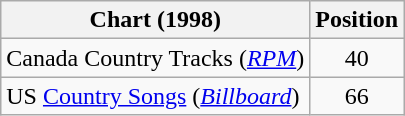<table class="wikitable sortable">
<tr>
<th scope="col">Chart (1998)</th>
<th scope="col">Position</th>
</tr>
<tr>
<td>Canada Country Tracks (<em><a href='#'>RPM</a></em>)</td>
<td align="center">40</td>
</tr>
<tr>
<td>US <a href='#'>Country Songs</a> (<em><a href='#'>Billboard</a></em>)</td>
<td align="center">66</td>
</tr>
</table>
